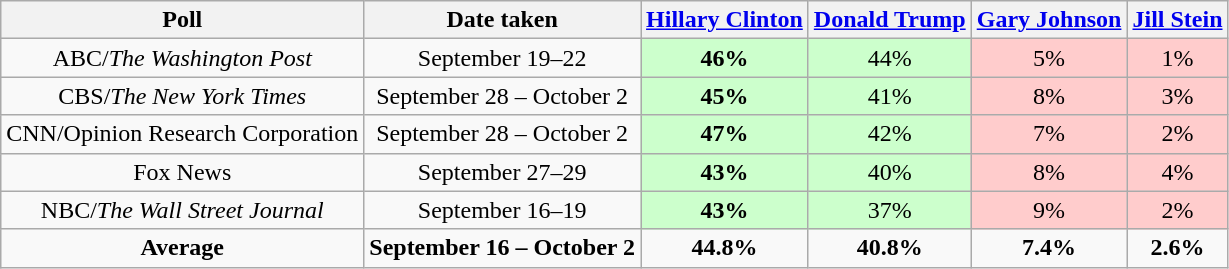<table class="wikitable" style="text-align:center;">
<tr>
<th>Poll</th>
<th>Date taken</th>
<th><a href='#'>Hillary Clinton</a><br><small></small></th>
<th><a href='#'>Donald Trump</a><br><small></small></th>
<th><a href='#'>Gary Johnson</a><br><small></small></th>
<th><a href='#'>Jill Stein</a><br><small></small></th>
</tr>
<tr>
<td>ABC/<em>The Washington Post</em></td>
<td>September 19–22</td>
<td style="background:#cfc;"><strong>46%</strong></td>
<td style="background:#cfc;">44%</td>
<td style="background:#fcc;">5%</td>
<td style="background:#fcc;">1%</td>
</tr>
<tr>
<td>CBS/<em>The New York Times</em></td>
<td>September 28 – October 2</td>
<td style="background:#cfc;"><strong>45%</strong></td>
<td style="background:#cfc;">41%</td>
<td style="background:#fcc;">8%</td>
<td style="background:#fcc;">3%</td>
</tr>
<tr>
<td>CNN/Opinion Research Corporation</td>
<td>September 28 – October 2</td>
<td style="background:#cfc;"><strong>47%</strong></td>
<td style="background:#cfc;">42%</td>
<td style="background:#fcc;">7%</td>
<td style="background:#fcc;">2%</td>
</tr>
<tr>
<td>Fox News</td>
<td>September 27–29</td>
<td style="background:#cfc;"><strong>43%</strong></td>
<td style="background:#cfc;">40%</td>
<td style="background:#fcc;">8%</td>
<td style="background:#fcc;">4%</td>
</tr>
<tr>
<td>NBC/<em>The Wall Street Journal</em></td>
<td>September 16–19</td>
<td style="background:#cfc;"><strong>43%</strong></td>
<td style="background:#cfc;">37%</td>
<td style="background:#fcc;">9%</td>
<td style="background:#fcc;">2%</td>
</tr>
<tr>
<td><strong>Average</strong></td>
<td><strong>September 16 – October 2</strong></td>
<td><strong>44.8%</strong></td>
<td><strong>40.8%</strong></td>
<td><strong>7.4%</strong></td>
<td><strong>2.6%</strong></td>
</tr>
</table>
